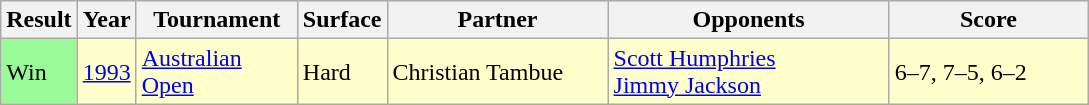<table class="sortable wikitable">
<tr>
<th style="width:25px;">Result</th>
<th style="width:5px;">Year</th>
<th style="width:100px;">Tournament</th>
<th style="width:35px;">Surface</th>
<th style="width:140px;">Partner</th>
<th style="width:180px;">Opponents</th>
<th style="width:125px;" class="unsortable">Score</th>
</tr>
<tr style="background:#ffffcc;">
<td style="background:#98fb98;">Win</td>
<td><a href='#'>1993</a></td>
<td><a href='#'>Australian Open</a></td>
<td>Hard</td>
<td> Christian Tambue</td>
<td> <a href='#'>Scott Humphries</a> <br>  <a href='#'>Jimmy Jackson</a></td>
<td>6–7, 7–5, 6–2</td>
</tr>
</table>
